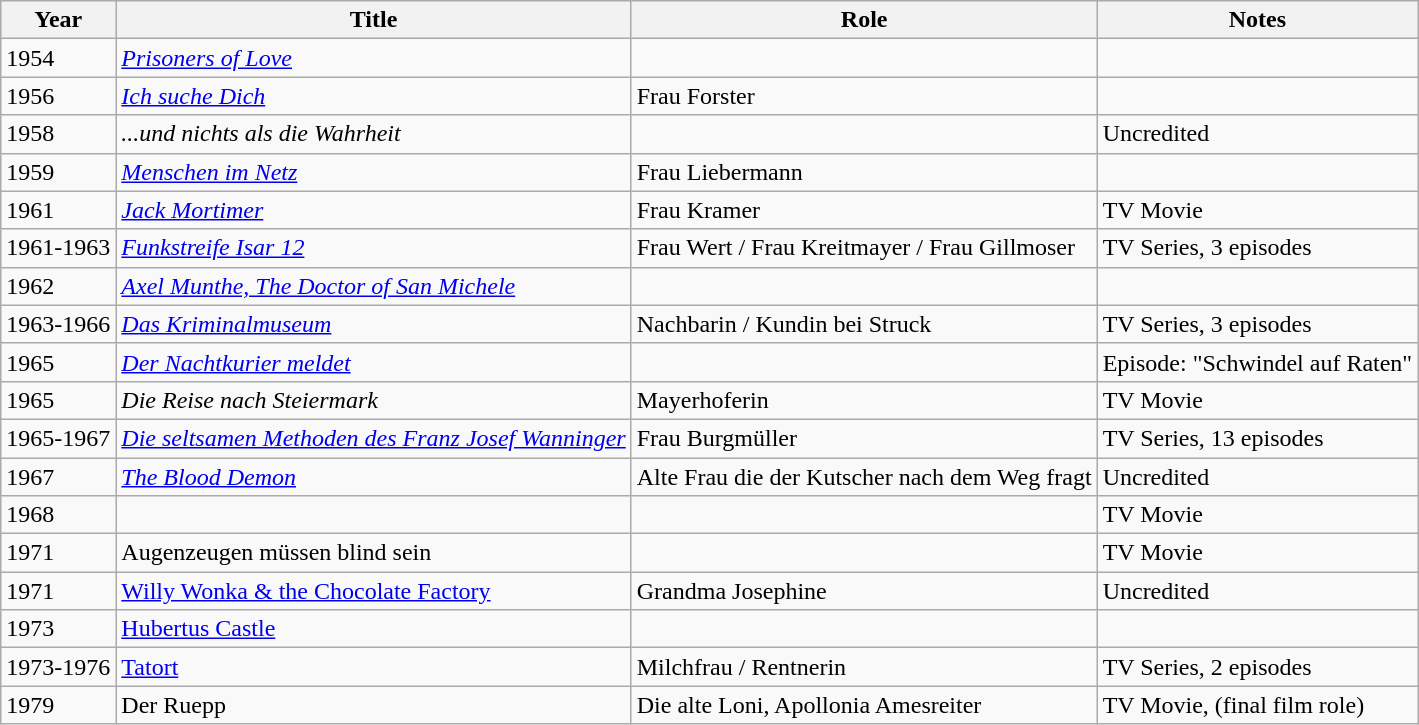<table class="wikitable">
<tr>
<th>Year</th>
<th>Title</th>
<th>Role</th>
<th>Notes</th>
</tr>
<tr>
<td>1954</td>
<td><em><a href='#'>Prisoners of Love</a></em></td>
<td></td>
<td></td>
</tr>
<tr>
<td>1956</td>
<td><em><a href='#'>Ich suche Dich</a></em></td>
<td>Frau Forster</td>
<td></td>
</tr>
<tr>
<td>1958</td>
<td><em>...und nichts als die Wahrheit</em></td>
<td></td>
<td>Uncredited</td>
</tr>
<tr>
<td>1959</td>
<td><em><a href='#'>Menschen im Netz</a></em></td>
<td>Frau Liebermann</td>
<td></td>
</tr>
<tr>
<td>1961</td>
<td><em><a href='#'>Jack Mortimer</a></em></td>
<td>Frau Kramer</td>
<td>TV Movie</td>
</tr>
<tr>
<td>1961-1963</td>
<td><em><a href='#'>Funkstreife Isar 12</a></em></td>
<td>Frau Wert / Frau Kreitmayer / Frau Gillmoser</td>
<td>TV Series, 3 episodes</td>
</tr>
<tr>
<td>1962</td>
<td><em><a href='#'>Axel Munthe, The Doctor of San Michele</a></em></td>
<td></td>
<td></td>
</tr>
<tr>
<td>1963-1966</td>
<td><em><a href='#'>Das Kriminalmuseum</a></em></td>
<td>Nachbarin / Kundin bei Struck</td>
<td>TV Series, 3 episodes</td>
</tr>
<tr>
<td>1965</td>
<td><em><a href='#'>Der Nachtkurier meldet</a></em></td>
<td></td>
<td>Episode: "Schwindel auf Raten"</td>
</tr>
<tr>
<td>1965</td>
<td><em>Die Reise nach Steiermark</em></td>
<td>Mayerhoferin</td>
<td>TV Movie</td>
</tr>
<tr>
<td>1965-1967</td>
<td><em><a href='#'>Die seltsamen Methoden des Franz Josef Wanninger</a></em></td>
<td>Frau Burgmüller</td>
<td>TV Series, 13 episodes</td>
</tr>
<tr>
<td>1967</td>
<td><em><a href='#'>The Blood Demon</a></em></td>
<td>Alte Frau die der Kutscher nach dem Weg fragt</td>
<td>Uncredited</td>
</tr>
<tr>
<td>1968</td>
<td><em></td>
<td></td>
<td>TV Movie</td>
</tr>
<tr>
<td>1971</td>
<td></em>Augenzeugen müssen blind sein<em></td>
<td></td>
<td>TV Movie</td>
</tr>
<tr>
<td>1971</td>
<td></em><a href='#'>Willy Wonka & the Chocolate Factory</a><em></td>
<td>Grandma Josephine</td>
<td>Uncredited</td>
</tr>
<tr>
<td>1973</td>
<td></em><a href='#'>Hubertus Castle</a><em></td>
<td></td>
<td></td>
</tr>
<tr>
<td>1973-1976</td>
<td></em><a href='#'>Tatort</a><em></td>
<td>Milchfrau / Rentnerin</td>
<td>TV Series, 2 episodes</td>
</tr>
<tr>
<td>1979</td>
<td></em>Der Ruepp<em></td>
<td>Die alte Loni, Apollonia Amesreiter</td>
<td>TV Movie, (final film role)</td>
</tr>
</table>
